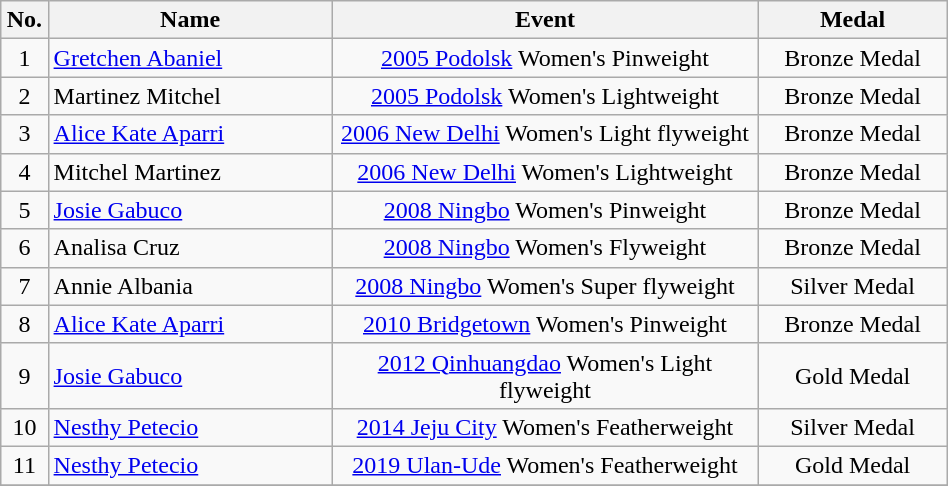<table class="wikitable" width=50%>
<tr>
<th width=05%>No.</th>
<th width=30%>Name</th>
<th width=45%>Event</th>
<th width=20%>Medal</th>
</tr>
<tr align=center>
<td>1</td>
<td align=left><a href='#'>Gretchen Abaniel</a></td>
<td><a href='#'>2005 Podolsk</a> Women's Pinweight</td>
<td> Bronze Medal</td>
</tr>
<tr align=center>
<td>2</td>
<td align=left>Martinez Mitchel</td>
<td><a href='#'>2005 Podolsk</a> Women's Lightweight</td>
<td> Bronze Medal</td>
</tr>
<tr align=center>
<td>3</td>
<td align=left><a href='#'>Alice Kate Aparri</a></td>
<td><a href='#'>2006 New Delhi</a> Women's Light flyweight</td>
<td> Bronze Medal</td>
</tr>
<tr align=center>
<td>4</td>
<td align=left>Mitchel Martinez</td>
<td><a href='#'>2006 New Delhi</a> Women's Lightweight</td>
<td> Bronze Medal</td>
</tr>
<tr align=center>
<td>5</td>
<td align=left><a href='#'>Josie Gabuco</a></td>
<td><a href='#'>2008 Ningbo</a> Women's Pinweight</td>
<td> Bronze Medal</td>
</tr>
<tr align=center>
<td>6</td>
<td align=left>Analisa Cruz</td>
<td><a href='#'>2008 Ningbo</a> Women's Flyweight</td>
<td> Bronze Medal</td>
</tr>
<tr align=center>
<td>7</td>
<td align=left>Annie Albania</td>
<td><a href='#'>2008 Ningbo</a> Women's Super flyweight</td>
<td> Silver Medal</td>
</tr>
<tr align=center>
<td>8</td>
<td align=left><a href='#'>Alice Kate Aparri</a></td>
<td><a href='#'>2010 Bridgetown</a> Women's Pinweight</td>
<td> Bronze Medal</td>
</tr>
<tr align=center>
<td>9</td>
<td align=left><a href='#'>Josie Gabuco</a></td>
<td><a href='#'>2012 Qinhuangdao</a> Women's Light flyweight</td>
<td> Gold Medal</td>
</tr>
<tr align=center>
<td>10</td>
<td align=left><a href='#'>Nesthy Petecio</a></td>
<td><a href='#'>2014 Jeju City</a> Women's Featherweight</td>
<td> Silver Medal</td>
</tr>
<tr align=center>
<td>11</td>
<td align=left><a href='#'>Nesthy Petecio</a></td>
<td><a href='#'>2019 Ulan-Ude</a> Women's Featherweight</td>
<td> Gold Medal</td>
</tr>
<tr align=center>
</tr>
</table>
